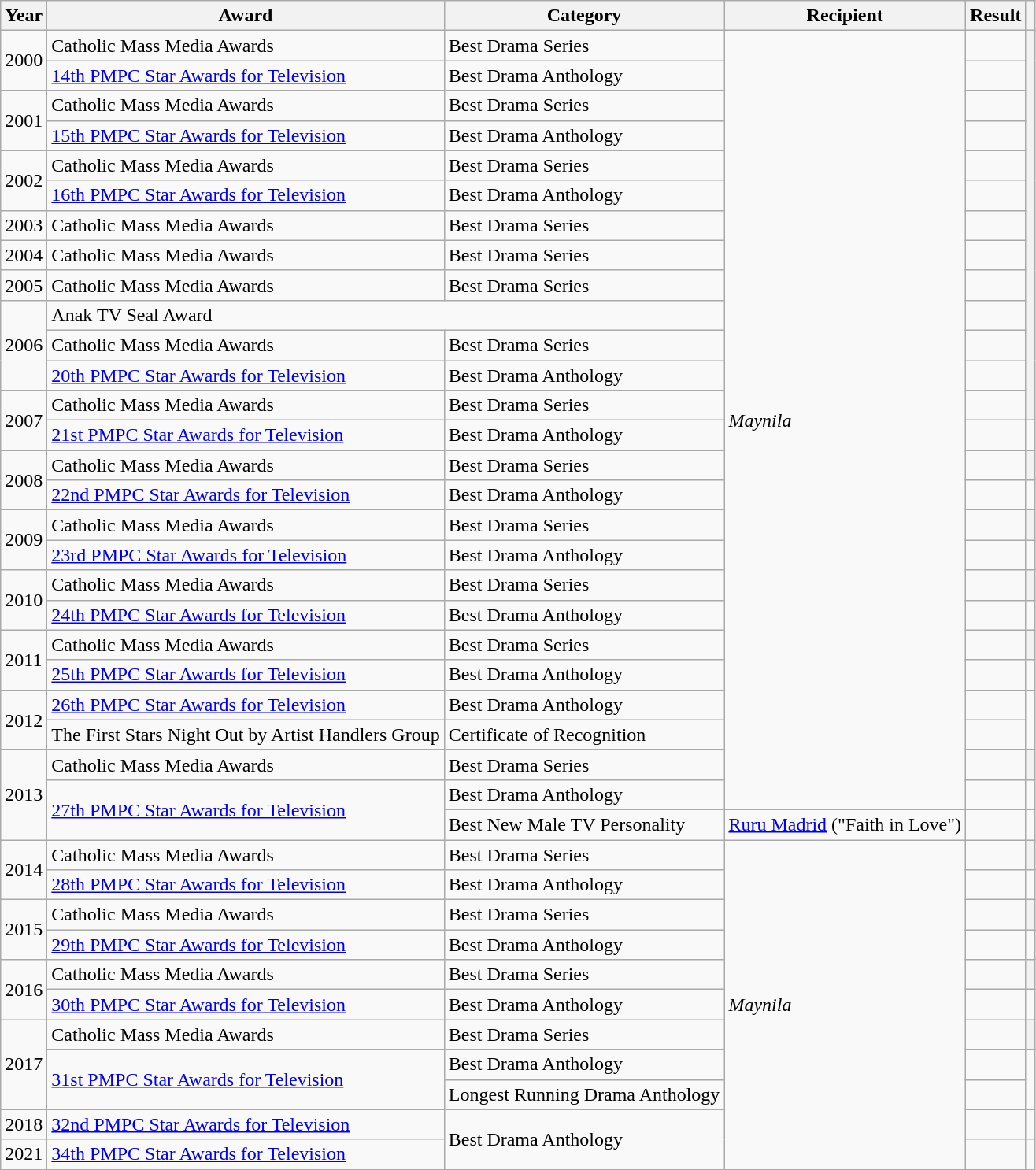<table class="wikitable">
<tr>
<th>Year</th>
<th>Award</th>
<th>Category</th>
<th>Recipient</th>
<th>Result</th>
<th></th>
</tr>
<tr>
<td rowspan=2>2000</td>
<td>Catholic Mass Media Awards</td>
<td>Best Drama Series</td>
<td rowspan=26><em>Maynila</em></td>
<td></td>
<th rowspan=13></th>
</tr>
<tr>
<td><a href='#'>14th PMPC Star Awards for Television</a></td>
<td>Best Drama Anthology</td>
<td></td>
</tr>
<tr>
<td rowspan=2>2001</td>
<td>Catholic Mass Media Awards</td>
<td>Best Drama Series</td>
<td></td>
</tr>
<tr>
<td><a href='#'>15th PMPC Star Awards for Television</a></td>
<td>Best Drama Anthology</td>
<td></td>
</tr>
<tr>
<td rowspan=2>2002</td>
<td>Catholic Mass Media Awards</td>
<td>Best Drama Series</td>
<td></td>
</tr>
<tr>
<td><a href='#'>16th PMPC Star Awards for Television</a></td>
<td>Best Drama Anthology</td>
<td></td>
</tr>
<tr>
<td>2003</td>
<td>Catholic Mass Media Awards</td>
<td>Best Drama Series</td>
<td></td>
</tr>
<tr>
<td>2004</td>
<td>Catholic Mass Media Awards</td>
<td>Best Drama Series</td>
<td></td>
</tr>
<tr>
<td>2005</td>
<td>Catholic Mass Media Awards</td>
<td>Best Drama Series</td>
<td></td>
</tr>
<tr>
<td rowspan=3>2006</td>
<td colspan=2>Anak TV Seal Award</td>
<td></td>
</tr>
<tr>
<td>Catholic Mass Media Awards</td>
<td>Best Drama Series</td>
<td></td>
</tr>
<tr>
<td><a href='#'>20th PMPC Star Awards for Television</a></td>
<td>Best Drama Anthology</td>
<td></td>
</tr>
<tr>
<td rowspan=2>2007</td>
<td>Catholic Mass Media Awards</td>
<td>Best Drama Series</td>
<td></td>
</tr>
<tr>
<td><a href='#'>21st PMPC Star Awards for Television</a></td>
<td>Best Drama Anthology</td>
<td></td>
<td></td>
</tr>
<tr>
<td rowspan=2>2008</td>
<td>Catholic Mass Media Awards</td>
<td>Best Drama Series</td>
<td></td>
<th></th>
</tr>
<tr>
<td><a href='#'>22nd PMPC Star Awards for Television</a></td>
<td>Best Drama Anthology</td>
<td></td>
<td></td>
</tr>
<tr>
<td rowspan=2>2009</td>
<td>Catholic Mass Media Awards</td>
<td>Best Drama Series</td>
<td></td>
<th></th>
</tr>
<tr>
<td><a href='#'>23rd PMPC Star Awards for Television</a></td>
<td>Best Drama Anthology</td>
<td></td>
<td></td>
</tr>
<tr>
<td rowspan=2>2010</td>
<td>Catholic Mass Media Awards</td>
<td>Best Drama Series</td>
<td></td>
<th></th>
</tr>
<tr>
<td><a href='#'>24th PMPC Star Awards for Television</a></td>
<td>Best Drama Anthology</td>
<td></td>
<td></td>
</tr>
<tr>
<td rowspan=2>2011</td>
<td>Catholic Mass Media Awards</td>
<td>Best Drama Series</td>
<td></td>
<th></th>
</tr>
<tr>
<td><a href='#'>25th PMPC Star Awards for Television</a></td>
<td>Best Drama Anthology</td>
<td></td>
<td></td>
</tr>
<tr>
<td rowspan=2>2012</td>
<td><a href='#'>26th PMPC Star Awards for Television</a></td>
<td>Best Drama Anthology</td>
<td></td>
<td rowspan=2></td>
</tr>
<tr>
<td>The First Stars Night Out by Artist Handlers Group</td>
<td>Certificate of Recognition</td>
<td></td>
</tr>
<tr>
<td rowspan=3>2013</td>
<td>Catholic Mass Media Awards</td>
<td>Best Drama Series</td>
<td></td>
<th></th>
</tr>
<tr>
<td rowspan=2><a href='#'>27th PMPC Star Awards for Television</a></td>
<td>Best Drama Anthology</td>
<td></td>
<td></td>
</tr>
<tr>
<td>Best New Male TV Personality</td>
<td><a href='#'>Ruru Madrid</a> ("Faith in Love")</td>
<td></td>
<td></td>
</tr>
<tr>
<td rowspan=2>2014</td>
<td>Catholic Mass Media Awards</td>
<td>Best Drama Series</td>
<td rowspan=11><em>Maynila</em></td>
<td></td>
<th></th>
</tr>
<tr>
<td><a href='#'>28th PMPC Star Awards for Television</a></td>
<td>Best Drama Anthology</td>
<td></td>
<td></td>
</tr>
<tr>
<td rowspan=2>2015</td>
<td>Catholic Mass Media Awards</td>
<td>Best Drama Series</td>
<td></td>
<th></th>
</tr>
<tr>
<td><a href='#'>29th PMPC Star Awards for Television</a></td>
<td>Best Drama Anthology</td>
<td></td>
<td></td>
</tr>
<tr>
<td rowspan=2>2016</td>
<td>Catholic Mass Media Awards</td>
<td>Best Drama Series</td>
<td></td>
<th></th>
</tr>
<tr>
<td><a href='#'>30th PMPC Star Awards for Television</a></td>
<td>Best Drama Anthology</td>
<td></td>
<td></td>
</tr>
<tr>
<td rowspan=3>2017</td>
<td>Catholic Mass Media Awards</td>
<td>Best Drama Series</td>
<td></td>
<th></th>
</tr>
<tr>
<td rowspan=2><a href='#'>31st PMPC Star Awards for Television</a></td>
<td>Best Drama Anthology</td>
<td></td>
<td rowspan=2></td>
</tr>
<tr>
<td>Longest Running Drama Anthology</td>
<td></td>
</tr>
<tr>
<td>2018</td>
<td><a href='#'>32nd PMPC Star Awards for Television</a></td>
<td rowspan=2>Best Drama Anthology</td>
<td></td>
<td></td>
</tr>
<tr>
<td>2021</td>
<td><a href='#'>34th PMPC Star Awards for Television</a></td>
<td></td>
<td></td>
</tr>
</table>
